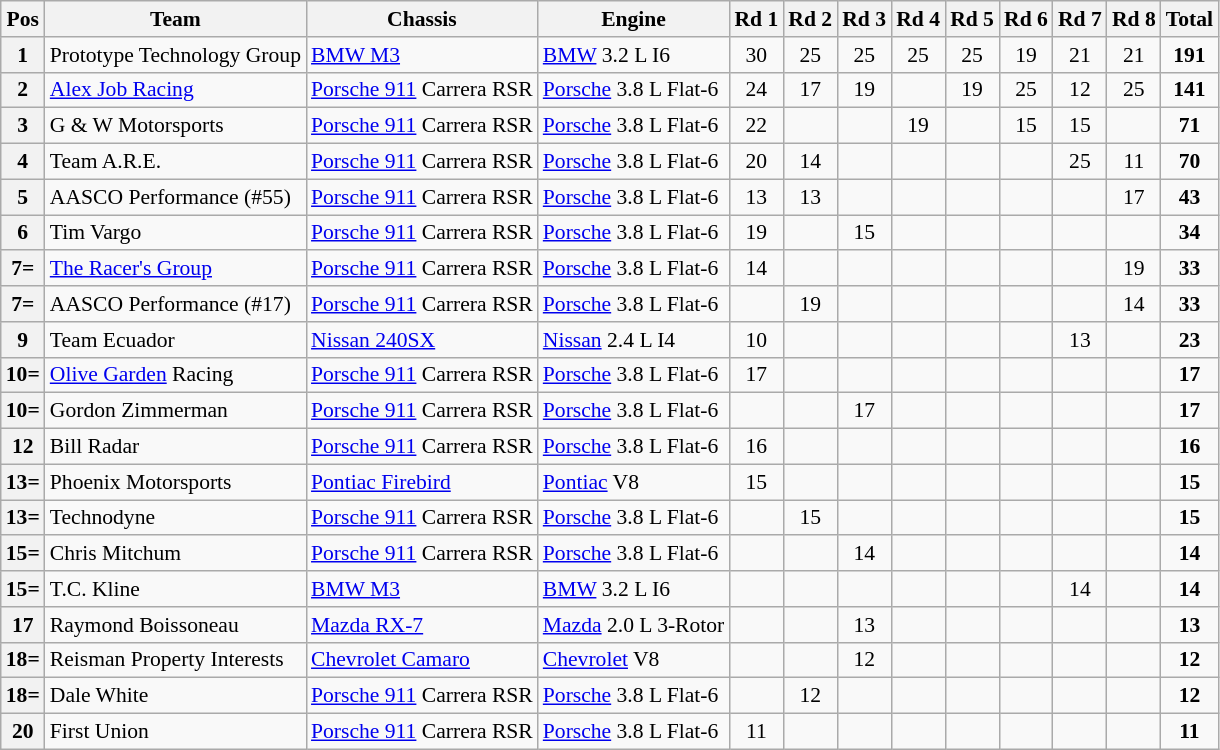<table class="wikitable" style="font-size: 90%;">
<tr>
<th>Pos</th>
<th>Team</th>
<th>Chassis</th>
<th>Engine</th>
<th>Rd 1</th>
<th>Rd 2</th>
<th>Rd 3</th>
<th>Rd 4</th>
<th>Rd 5</th>
<th>Rd 6</th>
<th>Rd 7</th>
<th>Rd 8</th>
<th>Total</th>
</tr>
<tr>
<th>1</th>
<td> Prototype Technology Group</td>
<td><a href='#'>BMW M3</a></td>
<td><a href='#'>BMW</a> 3.2 L I6</td>
<td align="center">30</td>
<td align="center">25</td>
<td align="center">25</td>
<td align="center">25</td>
<td align="center">25</td>
<td align="center">19</td>
<td align="center">21</td>
<td align="center">21</td>
<td align="center"><strong>191</strong></td>
</tr>
<tr>
<th>2</th>
<td> <a href='#'>Alex Job Racing</a></td>
<td><a href='#'>Porsche 911</a> Carrera RSR</td>
<td><a href='#'>Porsche</a> 3.8 L Flat-6</td>
<td align="center">24</td>
<td align="center">17</td>
<td align="center">19</td>
<td></td>
<td align="center">19</td>
<td align="center">25</td>
<td align="center">12</td>
<td align="center">25</td>
<td align="center"><strong>141</strong></td>
</tr>
<tr>
<th>3</th>
<td> G & W Motorsports</td>
<td><a href='#'>Porsche 911</a> Carrera RSR</td>
<td><a href='#'>Porsche</a> 3.8 L Flat-6</td>
<td align="center">22</td>
<td></td>
<td></td>
<td align="center">19</td>
<td></td>
<td align="center">15</td>
<td align="center">15</td>
<td></td>
<td align="center"><strong>71</strong></td>
</tr>
<tr>
<th>4</th>
<td> Team A.R.E.</td>
<td><a href='#'>Porsche 911</a> Carrera RSR</td>
<td><a href='#'>Porsche</a> 3.8 L Flat-6</td>
<td align="center">20</td>
<td align="center">14</td>
<td></td>
<td></td>
<td></td>
<td></td>
<td align="center">25</td>
<td align="center">11</td>
<td align="center"><strong>70</strong></td>
</tr>
<tr>
<th>5</th>
<td> AASCO Performance (#55)</td>
<td><a href='#'>Porsche 911</a> Carrera RSR</td>
<td><a href='#'>Porsche</a> 3.8 L Flat-6</td>
<td align="center">13</td>
<td align="center">13</td>
<td></td>
<td></td>
<td></td>
<td></td>
<td></td>
<td align="center">17</td>
<td align="center"><strong>43</strong></td>
</tr>
<tr>
<th>6</th>
<td> Tim Vargo</td>
<td><a href='#'>Porsche 911</a> Carrera RSR</td>
<td><a href='#'>Porsche</a> 3.8 L Flat-6</td>
<td align="center">19</td>
<td></td>
<td align="center">15</td>
<td></td>
<td></td>
<td></td>
<td></td>
<td></td>
<td align="center"><strong>34</strong></td>
</tr>
<tr>
<th>7=</th>
<td> <a href='#'>The Racer's Group</a></td>
<td><a href='#'>Porsche 911</a> Carrera RSR</td>
<td><a href='#'>Porsche</a> 3.8 L Flat-6</td>
<td align="center">14</td>
<td></td>
<td></td>
<td></td>
<td></td>
<td></td>
<td></td>
<td align="center">19</td>
<td align="center"><strong>33</strong></td>
</tr>
<tr>
<th>7=</th>
<td> AASCO Performance (#17)</td>
<td><a href='#'>Porsche 911</a> Carrera RSR</td>
<td><a href='#'>Porsche</a> 3.8 L Flat-6</td>
<td></td>
<td align="center">19</td>
<td></td>
<td></td>
<td></td>
<td></td>
<td></td>
<td align="center">14</td>
<td align="center"><strong>33</strong></td>
</tr>
<tr>
<th>9</th>
<td> Team Ecuador</td>
<td><a href='#'>Nissan 240SX</a></td>
<td><a href='#'>Nissan</a> 2.4 L I4</td>
<td align="center">10</td>
<td></td>
<td></td>
<td></td>
<td></td>
<td></td>
<td align="center">13</td>
<td></td>
<td align="center"><strong>23</strong></td>
</tr>
<tr>
<th>10=</th>
<td> <a href='#'>Olive Garden</a> Racing</td>
<td><a href='#'>Porsche 911</a> Carrera RSR</td>
<td><a href='#'>Porsche</a> 3.8 L Flat-6</td>
<td align="center">17</td>
<td></td>
<td></td>
<td></td>
<td></td>
<td></td>
<td></td>
<td></td>
<td align="center"><strong>17</strong></td>
</tr>
<tr>
<th>10=</th>
<td> Gordon Zimmerman</td>
<td><a href='#'>Porsche 911</a> Carrera RSR</td>
<td><a href='#'>Porsche</a> 3.8 L Flat-6</td>
<td></td>
<td></td>
<td align="center">17</td>
<td></td>
<td></td>
<td></td>
<td></td>
<td></td>
<td align="center"><strong>17</strong></td>
</tr>
<tr>
<th>12</th>
<td> Bill Radar</td>
<td><a href='#'>Porsche 911</a> Carrera RSR</td>
<td><a href='#'>Porsche</a> 3.8 L Flat-6</td>
<td align="center">16</td>
<td></td>
<td></td>
<td></td>
<td></td>
<td></td>
<td></td>
<td></td>
<td align="center"><strong>16</strong></td>
</tr>
<tr>
<th>13=</th>
<td> Phoenix Motorsports</td>
<td><a href='#'>Pontiac Firebird</a></td>
<td><a href='#'>Pontiac</a> V8</td>
<td align="center">15</td>
<td></td>
<td></td>
<td></td>
<td></td>
<td></td>
<td></td>
<td></td>
<td align="center"><strong>15</strong></td>
</tr>
<tr>
<th>13=</th>
<td> Technodyne</td>
<td><a href='#'>Porsche 911</a> Carrera RSR</td>
<td><a href='#'>Porsche</a> 3.8 L Flat-6</td>
<td></td>
<td align="center">15</td>
<td></td>
<td></td>
<td></td>
<td></td>
<td></td>
<td></td>
<td align="center"><strong>15</strong></td>
</tr>
<tr>
<th>15=</th>
<td> Chris Mitchum</td>
<td><a href='#'>Porsche 911</a> Carrera RSR</td>
<td><a href='#'>Porsche</a> 3.8 L Flat-6</td>
<td></td>
<td></td>
<td align="center">14</td>
<td></td>
<td></td>
<td></td>
<td></td>
<td></td>
<td align="center"><strong>14</strong></td>
</tr>
<tr>
<th>15=</th>
<td> T.C. Kline</td>
<td><a href='#'>BMW M3</a></td>
<td><a href='#'>BMW</a> 3.2 L I6</td>
<td></td>
<td></td>
<td></td>
<td></td>
<td></td>
<td></td>
<td align="center">14</td>
<td></td>
<td align="center"><strong>14</strong></td>
</tr>
<tr>
<th>17</th>
<td> Raymond Boissoneau</td>
<td><a href='#'>Mazda RX-7</a></td>
<td><a href='#'>Mazda</a> 2.0 L 3-Rotor</td>
<td></td>
<td></td>
<td align="center">13</td>
<td></td>
<td></td>
<td></td>
<td></td>
<td></td>
<td align="center"><strong>13</strong></td>
</tr>
<tr>
<th>18=</th>
<td> Reisman Property Interests</td>
<td><a href='#'>Chevrolet Camaro</a></td>
<td><a href='#'>Chevrolet</a> V8</td>
<td></td>
<td></td>
<td align="center">12</td>
<td></td>
<td></td>
<td></td>
<td></td>
<td></td>
<td align="center"><strong>12</strong></td>
</tr>
<tr>
<th>18=</th>
<td> Dale White</td>
<td><a href='#'>Porsche 911</a> Carrera RSR</td>
<td><a href='#'>Porsche</a> 3.8 L Flat-6</td>
<td></td>
<td align="center">12</td>
<td></td>
<td></td>
<td></td>
<td></td>
<td></td>
<td></td>
<td align="center"><strong>12</strong></td>
</tr>
<tr>
<th>20</th>
<td> First Union</td>
<td><a href='#'>Porsche 911</a> Carrera RSR</td>
<td><a href='#'>Porsche</a> 3.8 L Flat-6</td>
<td align="center">11</td>
<td></td>
<td></td>
<td></td>
<td></td>
<td></td>
<td></td>
<td></td>
<td align="center"><strong>11</strong></td>
</tr>
</table>
